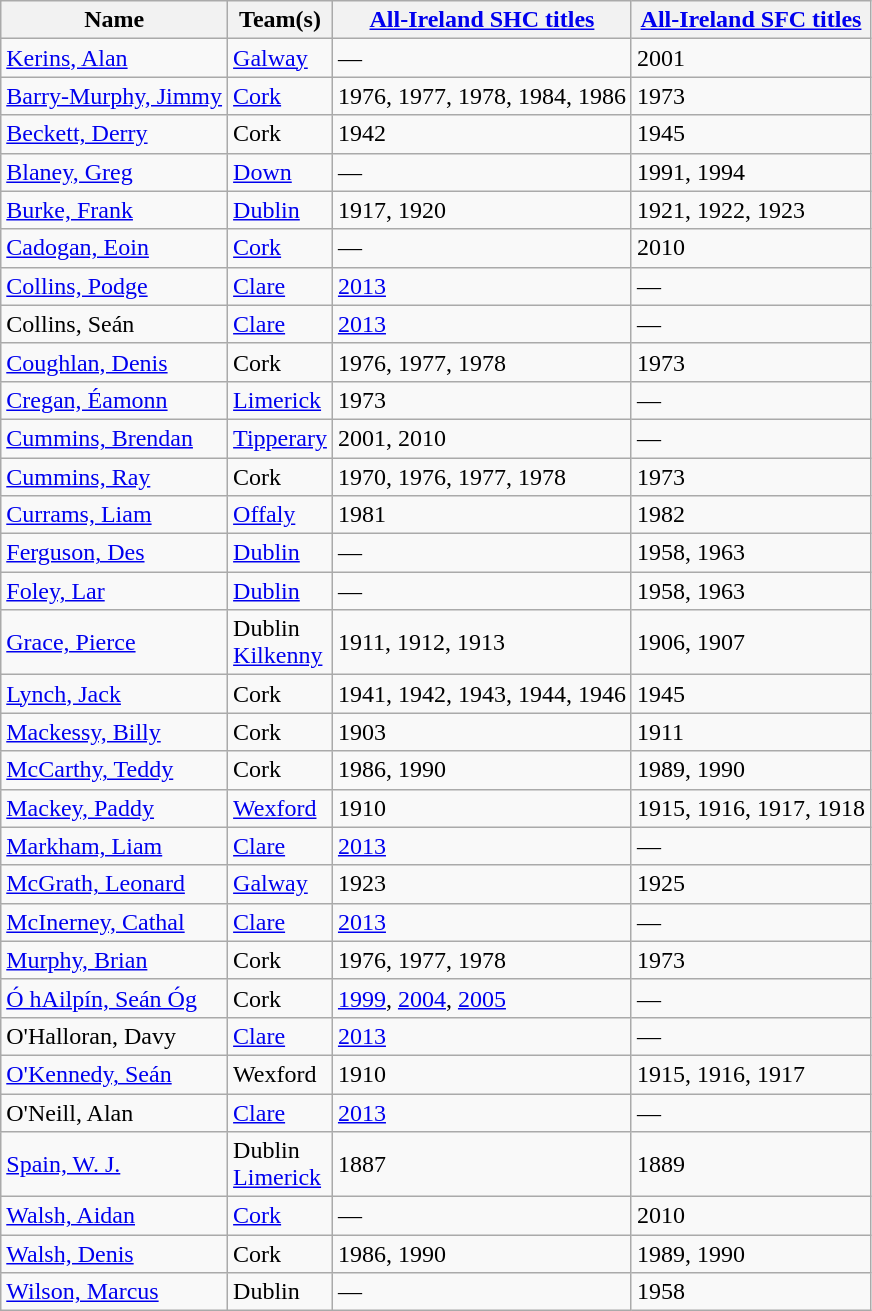<table align=top class="wikitable">
<tr>
<th>Name</th>
<th>Team(s)</th>
<th><a href='#'>All-Ireland SHC titles</a></th>
<th><a href='#'>All-Ireland SFC titles</a></th>
</tr>
<tr>
<td><a href='#'>Kerins, Alan</a></td>
<td><a href='#'>Galway</a></td>
<td>—</td>
<td>2001</td>
</tr>
<tr>
<td><a href='#'>Barry-Murphy, Jimmy</a></td>
<td><a href='#'>Cork</a></td>
<td>1976, 1977, 1978, 1984, 1986</td>
<td>1973</td>
</tr>
<tr>
<td><a href='#'>Beckett, Derry</a></td>
<td>Cork</td>
<td>1942</td>
<td>1945</td>
</tr>
<tr>
<td><a href='#'>Blaney, Greg</a></td>
<td><a href='#'>Down</a><br></td>
<td>—</td>
<td>1991, 1994</td>
</tr>
<tr>
<td><a href='#'>Burke, Frank</a></td>
<td><a href='#'>Dublin</a></td>
<td>1917, 1920</td>
<td>1921, 1922, 1923</td>
</tr>
<tr>
<td><a href='#'>Cadogan, Eoin</a></td>
<td><a href='#'>Cork</a></td>
<td>—</td>
<td>2010</td>
</tr>
<tr>
<td><a href='#'>Collins, Podge</a></td>
<td><a href='#'>Clare</a></td>
<td><a href='#'>2013</a></td>
<td>—</td>
</tr>
<tr>
<td>Collins, Seán</td>
<td><a href='#'>Clare</a></td>
<td><a href='#'>2013</a></td>
<td>—</td>
</tr>
<tr>
<td><a href='#'>Coughlan, Denis</a></td>
<td>Cork</td>
<td>1976, 1977, 1978</td>
<td>1973</td>
</tr>
<tr>
<td><a href='#'>Cregan, Éamonn</a></td>
<td><a href='#'>Limerick</a></td>
<td>1973</td>
<td>—</td>
</tr>
<tr>
<td><a href='#'>Cummins, Brendan</a></td>
<td><a href='#'>Tipperary</a></td>
<td>2001, 2010</td>
<td>—</td>
</tr>
<tr>
<td><a href='#'>Cummins, Ray</a></td>
<td>Cork</td>
<td>1970, 1976, 1977, 1978</td>
<td>1973</td>
</tr>
<tr>
<td><a href='#'>Currams, Liam</a></td>
<td><a href='#'>Offaly</a></td>
<td>1981</td>
<td>1982</td>
</tr>
<tr>
<td><a href='#'>Ferguson, Des</a></td>
<td><a href='#'>Dublin</a></td>
<td>—</td>
<td>1958, 1963</td>
</tr>
<tr>
<td><a href='#'>Foley, Lar</a></td>
<td><a href='#'>Dublin</a></td>
<td>—</td>
<td>1958, 1963</td>
</tr>
<tr>
<td><a href='#'>Grace, Pierce</a></td>
<td>Dublin<br><a href='#'>Kilkenny</a></td>
<td>1911, 1912, 1913</td>
<td>1906, 1907</td>
</tr>
<tr>
<td><a href='#'>Lynch, Jack</a></td>
<td>Cork</td>
<td>1941, 1942, 1943, 1944, 1946</td>
<td>1945</td>
</tr>
<tr>
<td><a href='#'>Mackessy, Billy</a></td>
<td>Cork</td>
<td>1903</td>
<td>1911</td>
</tr>
<tr>
<td><a href='#'>McCarthy, Teddy</a></td>
<td>Cork</td>
<td>1986, 1990</td>
<td>1989, 1990</td>
</tr>
<tr>
<td><a href='#'>Mackey, Paddy</a></td>
<td><a href='#'>Wexford</a></td>
<td>1910</td>
<td>1915, 1916, 1917, 1918</td>
</tr>
<tr>
<td><a href='#'>Markham, Liam</a></td>
<td><a href='#'>Clare</a></td>
<td><a href='#'>2013</a></td>
<td>—</td>
</tr>
<tr>
<td><a href='#'>McGrath, Leonard</a></td>
<td><a href='#'>Galway</a></td>
<td>1923</td>
<td>1925</td>
</tr>
<tr>
<td><a href='#'>McInerney, Cathal</a></td>
<td><a href='#'>Clare</a></td>
<td><a href='#'>2013</a></td>
<td>—</td>
</tr>
<tr>
<td><a href='#'>Murphy, Brian</a></td>
<td>Cork</td>
<td>1976, 1977, 1978</td>
<td>1973</td>
</tr>
<tr>
<td><a href='#'>Ó hAilpín, Seán Óg</a></td>
<td>Cork</td>
<td><a href='#'>1999</a>, <a href='#'>2004</a>, <a href='#'>2005</a></td>
<td>—</td>
</tr>
<tr>
<td>O'Halloran, Davy</td>
<td><a href='#'>Clare</a></td>
<td><a href='#'>2013</a></td>
<td>—</td>
</tr>
<tr>
<td><a href='#'>O'Kennedy, Seán</a></td>
<td>Wexford</td>
<td>1910</td>
<td>1915, 1916, 1917</td>
</tr>
<tr>
<td>O'Neill, Alan</td>
<td><a href='#'>Clare</a></td>
<td><a href='#'>2013</a></td>
<td>—</td>
</tr>
<tr>
<td><a href='#'>Spain, W. J.</a></td>
<td>Dublin<br><a href='#'>Limerick</a></td>
<td>1887</td>
<td>1889</td>
</tr>
<tr>
<td><a href='#'>Walsh, Aidan</a></td>
<td><a href='#'>Cork</a></td>
<td>—</td>
<td>2010</td>
</tr>
<tr>
<td><a href='#'>Walsh, Denis</a></td>
<td>Cork</td>
<td>1986, 1990</td>
<td>1989, 1990</td>
</tr>
<tr>
<td><a href='#'>Wilson, Marcus</a></td>
<td>Dublin</td>
<td>—</td>
<td>1958</td>
</tr>
</table>
